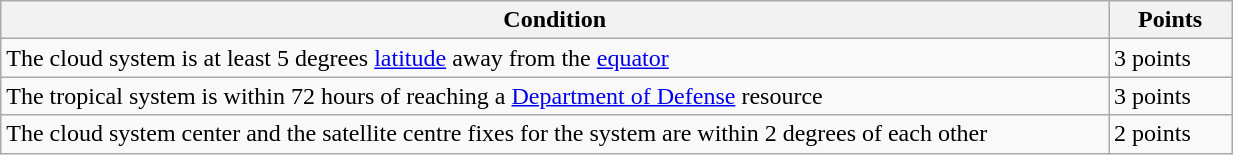<table class="wikitable" width="65%">
<tr>
<th width="90%">Condition</th>
<th width="10%">Points</th>
</tr>
<tr>
<td>The cloud system is at least 5 degrees <a href='#'>latitude</a> away from the <a href='#'>equator</a></td>
<td><div>3 points</div></td>
</tr>
<tr>
<td>The tropical system is within 72 hours of reaching a <a href='#'>Department of Defense</a> resource</td>
<td><div>3 points</div></td>
</tr>
<tr>
<td>The cloud system center and the satellite centre fixes for the system are within 2 degrees of each other</td>
<td><div>2 points</div></td>
</tr>
</table>
